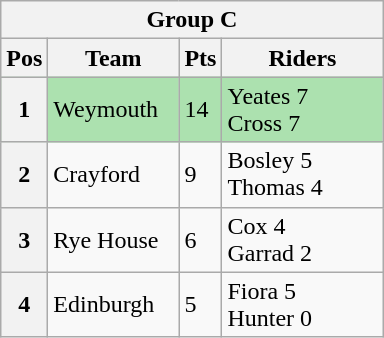<table class="wikitable">
<tr>
<th colspan="4">Group C</th>
</tr>
<tr>
<th width=20>Pos</th>
<th width=80>Team</th>
<th width=20>Pts</th>
<th width=100>Riders</th>
</tr>
<tr style="background:#ACE1AF;">
<th>1</th>
<td>Weymouth</td>
<td>14</td>
<td>Yeates 7<br>Cross 7</td>
</tr>
<tr>
<th>2</th>
<td>Crayford</td>
<td>9</td>
<td>Bosley 5<br>Thomas 4</td>
</tr>
<tr>
<th>3</th>
<td>Rye House</td>
<td>6</td>
<td>Cox 4<br>Garrad 2</td>
</tr>
<tr>
<th>4</th>
<td>Edinburgh</td>
<td>5</td>
<td>Fiora 5<br>Hunter 0</td>
</tr>
</table>
